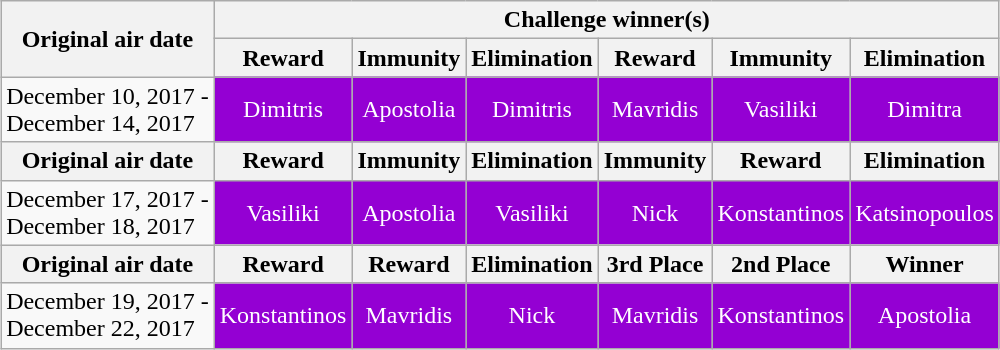<table class="wikitable plainrowheaders" style="margin:auto; text-align:center">
<tr>
<th scope="col" rowspan="2">Original air date</th>
<th scope="col" colspan="6">Challenge winner(s)</th>
</tr>
<tr>
<th scope="col">Reward</th>
<th scope="col">Immunity</th>
<th scope="col">Elimination</th>
<th scope="col">Reward</th>
<th scope="col">Immunity</th>
<th scope="col">Elimination</th>
</tr>
<tr>
<td align="left" rowspan="1">December 10, 2017 -<br>December 14, 2017</td>
<td style="background: DarkViolet; color: white; text-align: center;">Dimitris</td>
<td style="background: DarkViolet; color: white; text-align: center;">Apostolia</td>
<td style="background: DarkViolet; color: white; text-align: center;">Dimitris</td>
<td style="background: DarkViolet; color: white; text-align: center;">Mavridis</td>
<td style="background: DarkViolet; color: white; text-align: center;">Vasiliki</td>
<td style="background: DarkViolet; color: white; text-align: center;">Dimitra</td>
</tr>
<tr>
<th scope="col">Original air date</th>
<th scope="col">Reward</th>
<th scope="col">Immunity</th>
<th scope="col">Elimination</th>
<th scope="col">Immunity</th>
<th scope="col">Reward</th>
<th scope="col">Elimination</th>
</tr>
<tr>
<td align="left" rowspan="1">December 17, 2017 -<br>December 18, 2017</td>
<td style="background: DarkViolet; color: white; text-align: center;">Vasiliki</td>
<td style="background: DarkViolet; color: white; text-align: center;">Apostolia</td>
<td style="background: DarkViolet; color: white; text-align: center;">Vasiliki</td>
<td style="background: DarkViolet; color: white; text-align: center;">Nick</td>
<td style="background: DarkViolet; color: white; text-align: center;">Konstantinos</td>
<td style="background: DarkViolet; color: white; text-align: center;">Katsinopoulos</td>
</tr>
<tr>
<th scope="col">Original air date</th>
<th scope="col">Reward</th>
<th scope="col">Reward</th>
<th scope="col">Elimination</th>
<th scope="col">3rd Place</th>
<th scope="col">2nd Place</th>
<th scope="col">Winner</th>
</tr>
<tr>
<td align="left" rowspan="1">December 19, 2017 -<br>December 22, 2017</td>
<td style="background: DarkViolet; color: white; text-align: center;">Konstantinos</td>
<td style="background: DarkViolet; color: white; text-align: center;">Mavridis</td>
<td style="background: DarkViolet; color: white; text-align: center;">Nick</td>
<td style="background: DarkViolet; color: white; text-align: center;">Mavridis</td>
<td style="background: DarkViolet; color: white; text-align: center;">Konstantinos</td>
<td style="background: DarkViolet; color: white; text-align: center;">Apostolia</td>
</tr>
</table>
